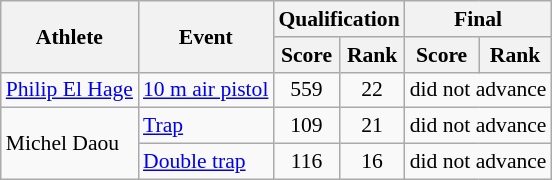<table class="wikitable" style="font-size:90%">
<tr>
<th rowspan="2">Athlete</th>
<th rowspan="2">Event</th>
<th colspan="2">Qualification</th>
<th colspan="2">Final</th>
</tr>
<tr>
<th>Score</th>
<th>Rank</th>
<th>Score</th>
<th>Rank</th>
</tr>
<tr>
<td><a href='#'>Philip El Hage</a></td>
<td><a href='#'>10 m air pistol</a></td>
<td align=center>559</td>
<td align=center>22</td>
<td align=center colspan=2>did not advance</td>
</tr>
<tr>
<td rowspan="2">Michel Daou</td>
<td><a href='#'>Trap</a></td>
<td align=center>109</td>
<td align=center>21</td>
<td align=center colspan=2>did not advance</td>
</tr>
<tr>
<td><a href='#'>Double trap</a></td>
<td align=center>116</td>
<td align=center>16</td>
<td align=center colspan=2>did not advance</td>
</tr>
</table>
